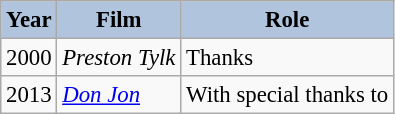<table class="wikitable" style="font-size:95%;">
<tr>
<th style="background:#B0C4DE;">Year</th>
<th style="background:#B0C4DE;">Film</th>
<th style="background:#B0C4DE;">Role</th>
</tr>
<tr>
<td>2000</td>
<td><em>Preston Tylk</em></td>
<td>Thanks</td>
</tr>
<tr>
<td>2013</td>
<td><em><a href='#'>Don Jon</a></em></td>
<td>With special thanks to</td>
</tr>
</table>
